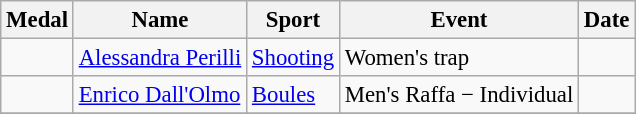<table class="wikitable sortable" style="font-size:95%">
<tr>
<th>Medal</th>
<th>Name</th>
<th>Sport</th>
<th>Event</th>
<th>Date</th>
</tr>
<tr>
<td></td>
<td><a href='#'>Alessandra Perilli</a></td>
<td><a href='#'>Shooting</a></td>
<td>Women's trap</td>
<td></td>
</tr>
<tr>
<td></td>
<td><a href='#'>Enrico Dall'Olmo</a></td>
<td><a href='#'>Boules</a></td>
<td>Men's Raffa − Individual</td>
<td></td>
</tr>
<tr>
</tr>
</table>
